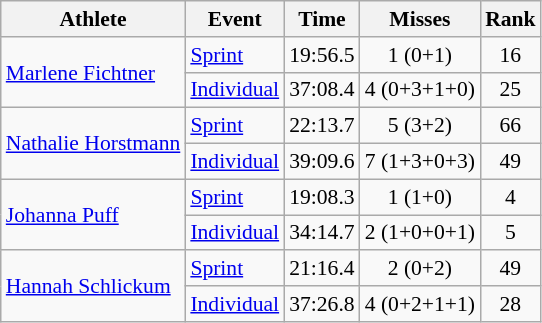<table class="wikitable" style="font-size:90%">
<tr>
<th>Athlete</th>
<th>Event</th>
<th>Time</th>
<th>Misses</th>
<th>Rank</th>
</tr>
<tr align=center>
<td align=left rowspan=2><a href='#'>Marlene Fichtner</a></td>
<td align=left><a href='#'>Sprint</a></td>
<td>19:56.5</td>
<td>1 (0+1)</td>
<td>16</td>
</tr>
<tr align=center>
<td align=left><a href='#'>Individual</a></td>
<td>37:08.4</td>
<td>4 (0+3+1+0)</td>
<td>25</td>
</tr>
<tr align=center>
<td align=left rowspan=2><a href='#'>Nathalie Horstmann</a></td>
<td align=left><a href='#'>Sprint</a></td>
<td>22:13.7</td>
<td>5 (3+2)</td>
<td>66</td>
</tr>
<tr align=center>
<td align=left><a href='#'>Individual</a></td>
<td>39:09.6</td>
<td>7 (1+3+0+3)</td>
<td>49</td>
</tr>
<tr align=center>
<td align=left rowspan=2><a href='#'>Johanna Puff</a></td>
<td align=left><a href='#'>Sprint</a></td>
<td>19:08.3</td>
<td>1 (1+0)</td>
<td>4</td>
</tr>
<tr align=center>
<td align=left><a href='#'>Individual</a></td>
<td>34:14.7</td>
<td>2 (1+0+0+1)</td>
<td>5</td>
</tr>
<tr align=center>
<td align=left rowspan=2><a href='#'>Hannah Schlickum</a></td>
<td align=left><a href='#'>Sprint</a></td>
<td>21:16.4</td>
<td>2 (0+2)</td>
<td>49</td>
</tr>
<tr align=center>
<td align=left><a href='#'>Individual</a></td>
<td>37:26.8</td>
<td>4 (0+2+1+1)</td>
<td>28</td>
</tr>
</table>
